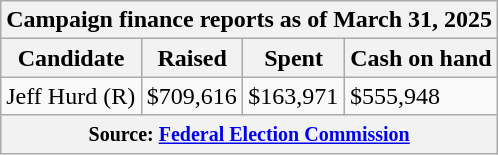<table class="wikitable sortable">
<tr>
<th colspan=4>Campaign finance reports as of March 31, 2025</th>
</tr>
<tr style="text-align:center;">
<th>Candidate</th>
<th>Raised</th>
<th>Spent</th>
<th>Cash on hand</th>
</tr>
<tr>
<td>Jeff Hurd (R)</td>
<td>$709,616</td>
<td>$163,971</td>
<td>$555,948</td>
</tr>
<tr>
<th colspan="4"><small>Source: <a href='#'>Federal Election Commission</a></small></th>
</tr>
</table>
